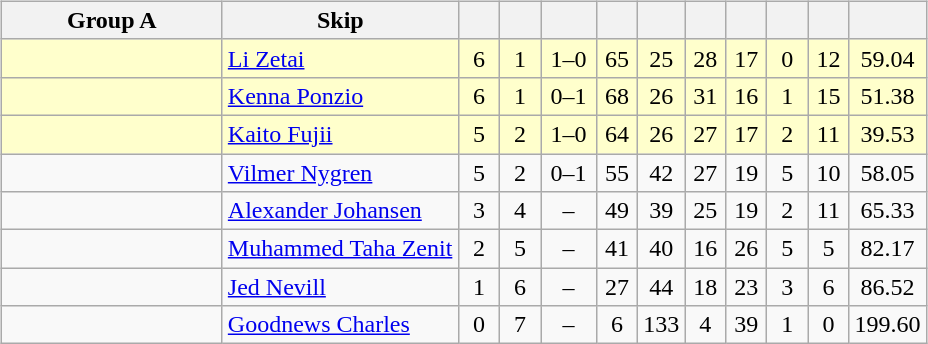<table>
<tr>
<td valign=top width=10%><br><table class=wikitable style="text-align:center;">
<tr>
<th width=140>Group A</th>
<th width=150>Skip</th>
<th width=20></th>
<th width=20></th>
<th width=30></th>
<th width=20></th>
<th width=20></th>
<th width=20></th>
<th width=20></th>
<th width=20></th>
<th width=20></th>
<th width=20></th>
</tr>
<tr bgcolor=#ffffcc>
<td style="text-align:left;"></td>
<td style="text-align:left;"><a href='#'>Li Zetai</a></td>
<td>6</td>
<td>1</td>
<td>1–0</td>
<td>65</td>
<td>25</td>
<td>28</td>
<td>17</td>
<td>0</td>
<td>12</td>
<td>59.04</td>
</tr>
<tr bgcolor=#ffffcc>
<td style="text-align:left;"></td>
<td style="text-align:left;"><a href='#'>Kenna Ponzio</a></td>
<td>6</td>
<td>1</td>
<td>0–1</td>
<td>68</td>
<td>26</td>
<td>31</td>
<td>16</td>
<td>1</td>
<td>15</td>
<td>51.38</td>
</tr>
<tr bgcolor=#ffffcc>
<td style="text-align:left;"></td>
<td style="text-align:left;"><a href='#'>Kaito Fujii</a></td>
<td>5</td>
<td>2</td>
<td>1–0</td>
<td>64</td>
<td>26</td>
<td>27</td>
<td>17</td>
<td>2</td>
<td>11</td>
<td>39.53</td>
</tr>
<tr>
<td style="text-align:left;"></td>
<td style="text-align:left;"><a href='#'>Vilmer Nygren</a></td>
<td>5</td>
<td>2</td>
<td>0–1</td>
<td>55</td>
<td>42</td>
<td>27</td>
<td>19</td>
<td>5</td>
<td>10</td>
<td>58.05</td>
</tr>
<tr>
<td style="text-align:left;"></td>
<td style="text-align:left;"><a href='#'>Alexander Johansen</a></td>
<td>3</td>
<td>4</td>
<td>–</td>
<td>49</td>
<td>39</td>
<td>25</td>
<td>19</td>
<td>2</td>
<td>11</td>
<td>65.33</td>
</tr>
<tr>
<td style="text-align:left;"></td>
<td style="text-align:left;"><a href='#'>Muhammed Taha Zenit</a></td>
<td>2</td>
<td>5</td>
<td>–</td>
<td>41</td>
<td>40</td>
<td>16</td>
<td>26</td>
<td>5</td>
<td>5</td>
<td>82.17</td>
</tr>
<tr>
<td style="text-align:left;"></td>
<td style="text-align:left;"><a href='#'>Jed Nevill</a></td>
<td>1</td>
<td>6</td>
<td>–</td>
<td>27</td>
<td>44</td>
<td>18</td>
<td>23</td>
<td>3</td>
<td>6</td>
<td>86.52</td>
</tr>
<tr>
<td style="text-align:left;"></td>
<td style="text-align:left;"><a href='#'>Goodnews Charles</a></td>
<td>0</td>
<td>7</td>
<td>–</td>
<td>6</td>
<td>133</td>
<td>4</td>
<td>39</td>
<td>1</td>
<td>0</td>
<td>199.60</td>
</tr>
</table>
</td>
</tr>
</table>
